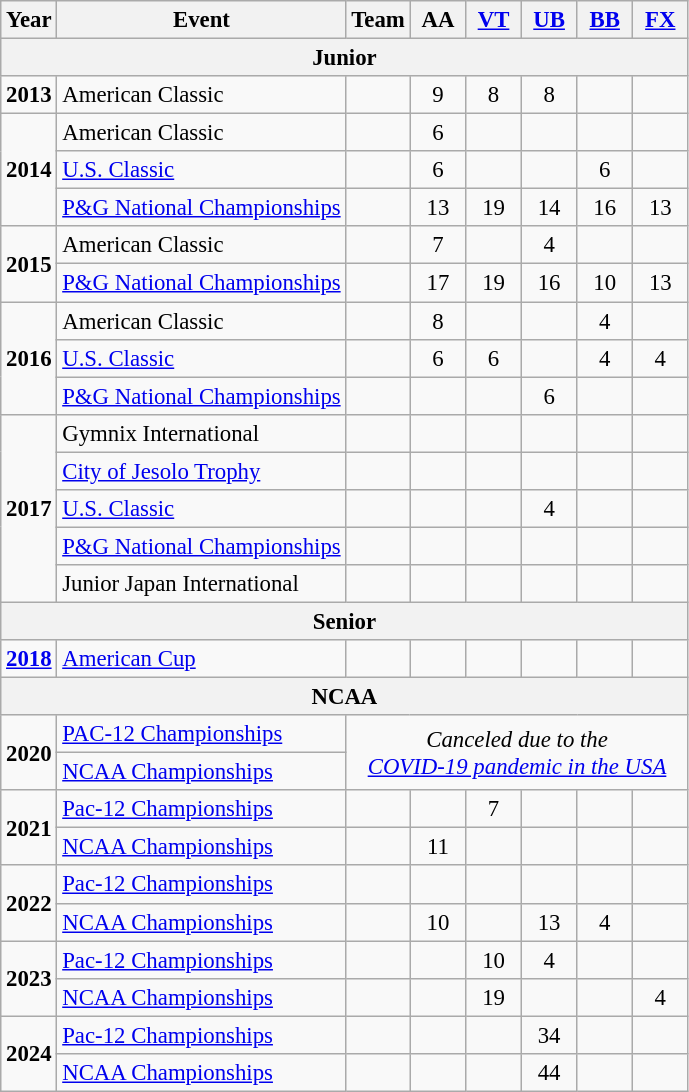<table class="wikitable" style="text-align:center; font-size:95%;">
<tr>
<th align=center>Year</th>
<th align=center>Event</th>
<th style="width:30px;">Team</th>
<th style="width:30px;">AA</th>
<th style="width:30px;"><a href='#'>VT</a></th>
<th style="width:30px;"><a href='#'>UB</a></th>
<th style="width:30px;"><a href='#'>BB</a></th>
<th style="width:30px;"><a href='#'>FX</a></th>
</tr>
<tr>
<th colspan="8"><strong>Junior</strong></th>
</tr>
<tr>
<td rowspan="1"><strong>2013</strong></td>
<td align=left>American Classic</td>
<td></td>
<td>9</td>
<td>8</td>
<td>8</td>
<td></td>
<td></td>
</tr>
<tr>
<td rowspan="3"><strong>2014</strong></td>
<td align=left>American Classic</td>
<td></td>
<td>6</td>
<td></td>
<td></td>
<td></td>
<td></td>
</tr>
<tr>
<td align=left><a href='#'>U.S. Classic</a></td>
<td></td>
<td>6</td>
<td></td>
<td></td>
<td>6</td>
<td></td>
</tr>
<tr>
<td align=left><a href='#'>P&G National Championships</a></td>
<td></td>
<td>13</td>
<td>19</td>
<td>14</td>
<td>16</td>
<td>13</td>
</tr>
<tr>
<td rowspan="2"><strong>2015</strong></td>
<td align=left>American Classic</td>
<td></td>
<td>7</td>
<td></td>
<td>4</td>
<td></td>
<td></td>
</tr>
<tr>
<td align=left><a href='#'>P&G National Championships</a></td>
<td></td>
<td>17</td>
<td>19</td>
<td>16</td>
<td>10</td>
<td>13</td>
</tr>
<tr>
<td rowspan="3"><strong>2016</strong></td>
<td align=left>American Classic</td>
<td></td>
<td>8</td>
<td></td>
<td></td>
<td>4</td>
<td></td>
</tr>
<tr>
<td align=left><a href='#'>U.S. Classic</a></td>
<td></td>
<td>6</td>
<td>6</td>
<td></td>
<td>4</td>
<td>4</td>
</tr>
<tr>
<td align=left><a href='#'>P&G National Championships</a></td>
<td></td>
<td></td>
<td></td>
<td>6</td>
<td></td>
<td></td>
</tr>
<tr>
<td rowspan="5"><strong>2017</strong></td>
<td align=left>Gymnix International</td>
<td></td>
<td></td>
<td></td>
<td></td>
<td></td>
<td></td>
</tr>
<tr>
<td align=left><a href='#'>City of Jesolo Trophy</a></td>
<td></td>
<td></td>
<td></td>
<td></td>
<td></td>
<td></td>
</tr>
<tr>
<td align=left><a href='#'>U.S. Classic</a></td>
<td></td>
<td></td>
<td></td>
<td>4</td>
<td></td>
<td></td>
</tr>
<tr>
<td align=left><a href='#'>P&G National Championships</a></td>
<td></td>
<td></td>
<td></td>
<td></td>
<td></td>
<td></td>
</tr>
<tr>
<td align=left>Junior Japan International</td>
<td></td>
<td></td>
<td></td>
<td></td>
<td></td>
<td></td>
</tr>
<tr>
<th colspan="8"><strong>Senior</strong></th>
</tr>
<tr>
<td rowspan="1"><strong><a href='#'>2018</a></strong></td>
<td align=left><a href='#'>American Cup</a></td>
<td></td>
<td></td>
<td></td>
<td></td>
<td></td>
<td></td>
</tr>
<tr>
<th colspan="8"><strong>NCAA</strong></th>
</tr>
<tr>
<td rowspan="2"><strong>2020</strong></td>
<td align=left><a href='#'>PAC-12 Championships</a></td>
<td rowspan="2" colspan="6"><em>Canceled due to the<br><a href='#'>COVID-19 pandemic in the USA</a></em> </td>
</tr>
<tr>
<td align=left><a href='#'>NCAA Championships</a></td>
</tr>
<tr>
<td rowspan="2"><strong>2021</strong></td>
<td align=left><a href='#'>Pac-12 Championships</a></td>
<td></td>
<td></td>
<td>7</td>
<td></td>
<td></td>
<td></td>
</tr>
<tr>
<td align=left><a href='#'>NCAA Championships</a></td>
<td></td>
<td>11</td>
<td></td>
<td></td>
<td></td>
<td></td>
</tr>
<tr>
<td rowspan="2"><strong>2022</strong></td>
<td align=left><a href='#'>Pac-12 Championships</a></td>
<td></td>
<td></td>
<td></td>
<td></td>
<td></td>
<td></td>
</tr>
<tr>
<td align=left><a href='#'>NCAA Championships</a></td>
<td></td>
<td>10</td>
<td></td>
<td>13</td>
<td>4</td>
<td></td>
</tr>
<tr>
<td rowspan="2"><strong>2023</strong></td>
<td align=left><a href='#'>Pac-12 Championships</a></td>
<td></td>
<td></td>
<td>10</td>
<td>4</td>
<td></td>
<td></td>
</tr>
<tr>
<td align=left><a href='#'>NCAA Championships</a></td>
<td></td>
<td></td>
<td>19</td>
<td></td>
<td></td>
<td>4</td>
</tr>
<tr>
<td rowspan="2"><strong>2024</strong></td>
<td align=left><a href='#'>Pac-12 Championships</a></td>
<td></td>
<td></td>
<td></td>
<td>34</td>
<td></td>
<td></td>
</tr>
<tr>
<td align=left><a href='#'>NCAA Championships</a></td>
<td></td>
<td></td>
<td></td>
<td>44</td>
<td></td>
<td></td>
</tr>
</table>
